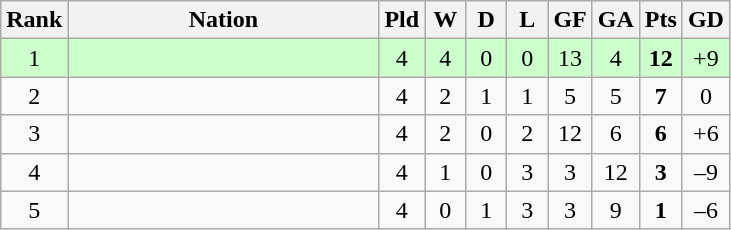<table class="wikitable" style="text-align: center;">
<tr>
<th width=5>Rank</th>
<th width=200>Nation</th>
<th width=20>Pld</th>
<th width=20>W</th>
<th width=20>D</th>
<th width=20>L</th>
<th width=20>GF</th>
<th width=20>GA</th>
<th width=20>Pts</th>
<th width=20>GD</th>
</tr>
<tr style="background:#ccffcc">
<td>1</td>
<td style="text-align:left"></td>
<td>4</td>
<td>4</td>
<td>0</td>
<td>0</td>
<td>13</td>
<td>4</td>
<td><strong>12</strong></td>
<td>+9</td>
</tr>
<tr>
<td>2</td>
<td style="text-align:left"></td>
<td>4</td>
<td>2</td>
<td>1</td>
<td>1</td>
<td>5</td>
<td>5</td>
<td><strong>7</strong></td>
<td>0</td>
</tr>
<tr>
<td>3</td>
<td style="text-align:left"></td>
<td>4</td>
<td>2</td>
<td>0</td>
<td>2</td>
<td>12</td>
<td>6</td>
<td><strong>6</strong></td>
<td>+6</td>
</tr>
<tr>
<td>4</td>
<td style="text-align:left"></td>
<td>4</td>
<td>1</td>
<td>0</td>
<td>3</td>
<td>3</td>
<td>12</td>
<td><strong>3</strong></td>
<td>–9</td>
</tr>
<tr>
<td>5</td>
<td style="text-align:left"></td>
<td>4</td>
<td>0</td>
<td>1</td>
<td>3</td>
<td>3</td>
<td>9</td>
<td><strong>1</strong></td>
<td>–6</td>
</tr>
</table>
